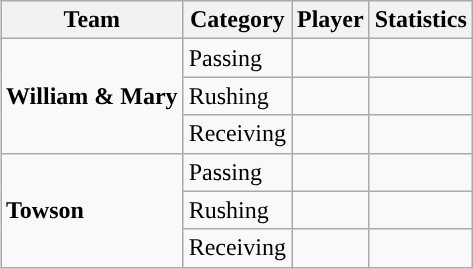<table class="wikitable" style="float: right;">
<tr>
<th>Team</th>
<th>Category</th>
<th>Player</th>
<th>Statistics</th>
</tr>
<tr>
<td rowspan=3><strong>William & Mary</strong></td>
<td>Passing</td>
<td></td>
<td></td>
</tr>
<tr>
<td>Rushing</td>
<td></td>
<td></td>
</tr>
<tr>
<td>Receiving</td>
<td></td>
<td></td>
</tr>
<tr>
<td rowspan=3><strong>Towson</strong></td>
<td>Passing</td>
<td></td>
<td></td>
</tr>
<tr>
<td>Rushing</td>
<td></td>
<td></td>
</tr>
<tr>
<td>Receiving</td>
<td></td>
<td></td>
</tr>
</table>
